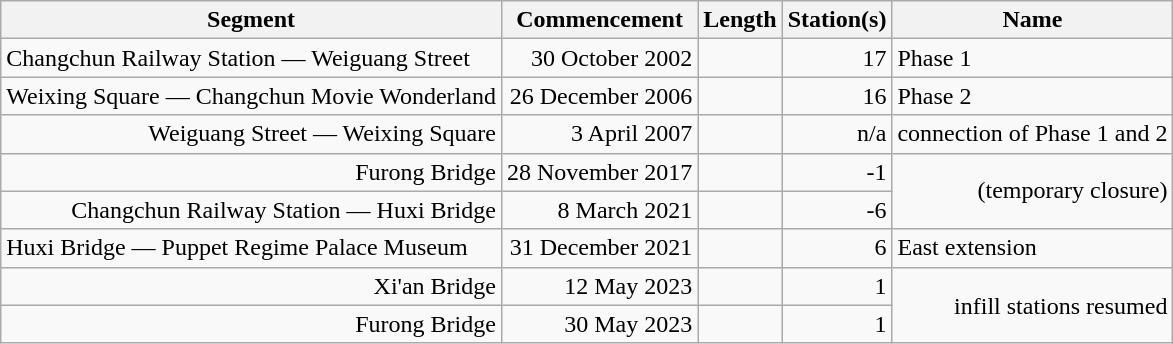<table class="wikitable" style="border-collapse: collapse; text-align: right;">
<tr>
<th>Segment</th>
<th>Commencement</th>
<th>Length</th>
<th>Station(s)</th>
<th>Name</th>
</tr>
<tr>
<td style="text-align: left;">Changchun Railway Station — Weiguang Street</td>
<td>30 October 2002</td>
<td></td>
<td>17</td>
<td style="text-align: left;">Phase 1</td>
</tr>
<tr>
<td style="text-align: left;">Weixing Square — Changchun Movie Wonderland</td>
<td>26 December 2006</td>
<td></td>
<td>16</td>
<td style="text-align: left;">Phase 2</td>
</tr>
<tr>
<td>Weiguang Street — Weixing Square</td>
<td>3 April 2007</td>
<td></td>
<td>n/a</td>
<td>connection of Phase 1 and 2</td>
</tr>
<tr>
<td>Furong Bridge</td>
<td>28 November 2017</td>
<td></td>
<td>-1</td>
<td rowspan="2">(temporary closure)</td>
</tr>
<tr>
<td>Changchun Railway Station — Huxi Bridge</td>
<td>8 March 2021</td>
<td></td>
<td>-6</td>
</tr>
<tr>
<td style="text-align: left;">Huxi Bridge — Puppet Regime Palace Museum</td>
<td>31 December 2021</td>
<td></td>
<td>6</td>
<td style="text-align: left;">East extension</td>
</tr>
<tr>
<td>Xi'an Bridge</td>
<td>12 May 2023</td>
<td></td>
<td>1</td>
<td rowspan="2">infill stations resumed</td>
</tr>
<tr>
<td>Furong Bridge</td>
<td>30 May 2023</td>
<td></td>
<td>1</td>
</tr>
</table>
